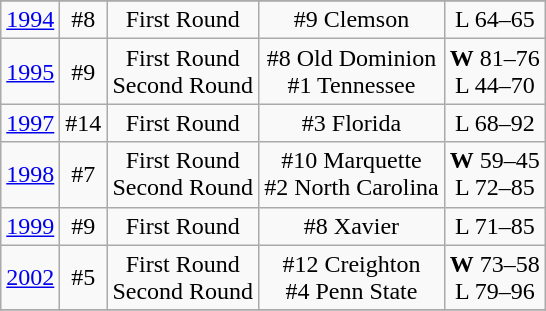<table class="wikitable" style="text-align:center">
<tr>
</tr>
<tr>
<td rowspan=1><a href='#'>1994</a></td>
<td>#8</td>
<td>First Round</td>
<td>#9 Clemson</td>
<td>L 64–65</td>
</tr>
<tr style="text-align:center;">
<td rowspan=1><a href='#'>1995</a></td>
<td>#9</td>
<td>First Round<br>Second Round</td>
<td>#8 Old Dominion<br>#1 Tennessee</td>
<td><strong>W</strong> 81–76<br>L 44–70</td>
</tr>
<tr style="text-align:center;">
<td rowspan=1><a href='#'>1997</a></td>
<td>#14</td>
<td>First Round</td>
<td>#3 Florida</td>
<td>L 68–92</td>
</tr>
<tr style="text-align:center;">
<td rowspan=1><a href='#'>1998</a></td>
<td>#7</td>
<td>First Round<br>Second Round</td>
<td>#10 Marquette<br>#2 North Carolina</td>
<td><strong>W</strong> 59–45<br>L 72–85</td>
</tr>
<tr style="text-align:center;">
<td rowspan=1><a href='#'>1999</a></td>
<td>#9</td>
<td>First Round</td>
<td>#8 Xavier</td>
<td>L 71–85</td>
</tr>
<tr style="text-align:center;">
<td rowspan=1><a href='#'>2002</a></td>
<td>#5</td>
<td>First Round<br>Second Round</td>
<td>#12 Creighton<br>#4 Penn State</td>
<td><strong>W</strong> 73–58<br>L 79–96</td>
</tr>
<tr style="text-align:center;">
</tr>
</table>
